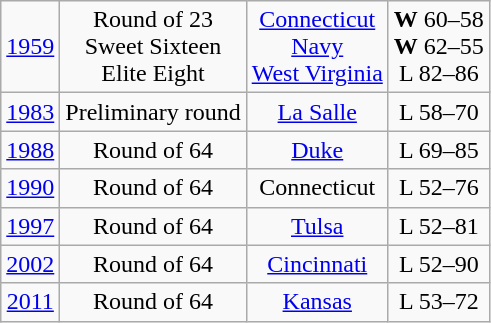<table class="wikitable">
<tr align="center">
<td><a href='#'>1959</a></td>
<td>Round of 23<br>Sweet Sixteen<br>Elite Eight</td>
<td><a href='#'>Connecticut</a><br><a href='#'>Navy</a><br><a href='#'>West Virginia</a></td>
<td align="center"><strong>W</strong> 60–58<br><strong>W</strong> 62–55<br>L 82–86</td>
</tr>
<tr align="center">
<td><a href='#'>1983</a></td>
<td>Preliminary round</td>
<td><a href='#'>La Salle</a></td>
<td align="center">L 58–70</td>
</tr>
<tr align="center">
<td><a href='#'>1988</a></td>
<td>Round of 64</td>
<td><a href='#'>Duke</a></td>
<td align="center">L 69–85</td>
</tr>
<tr align="center">
<td><a href='#'>1990</a></td>
<td>Round of 64</td>
<td>Connecticut</td>
<td align="center">L 52–76</td>
</tr>
<tr align="center">
<td><a href='#'>1997</a></td>
<td>Round of 64</td>
<td><a href='#'>Tulsa</a></td>
<td align="center">L 52–81</td>
</tr>
<tr align="center">
<td><a href='#'>2002</a></td>
<td>Round of 64</td>
<td><a href='#'>Cincinnati</a></td>
<td align="center">L 52–90</td>
</tr>
<tr align="center">
<td><a href='#'>2011</a></td>
<td>Round of 64</td>
<td><a href='#'>Kansas</a></td>
<td align="center">L 53–72</td>
</tr>
</table>
